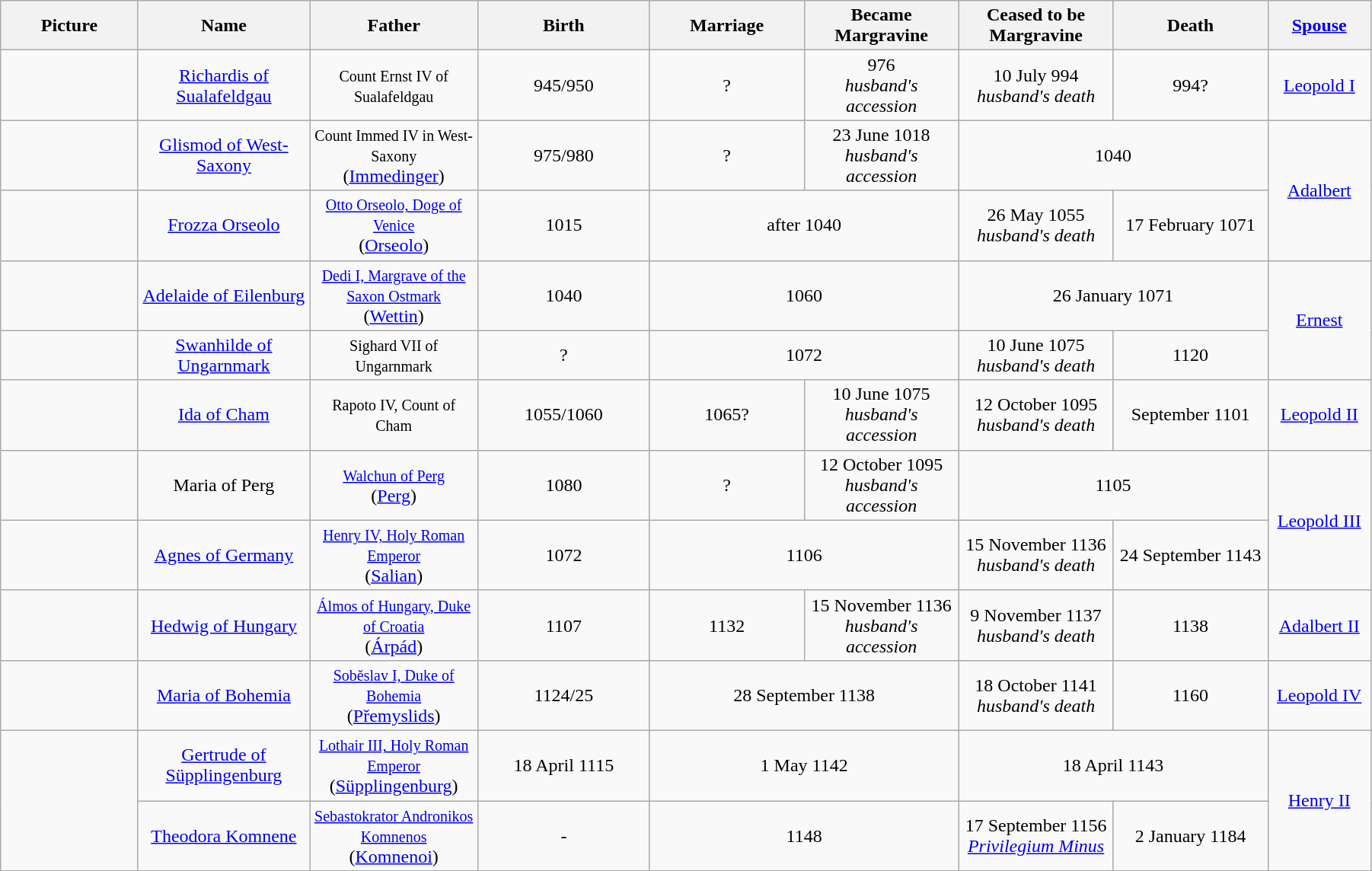<table width=95% class="wikitable">
<tr>
<th width = "8%">Picture</th>
<th width = "10%">Name</th>
<th width = "9%">Father</th>
<th width = "10%">Birth</th>
<th width = "9%">Marriage</th>
<th width = "9%">Became Margravine</th>
<th width = "9%">Ceased to be Margravine</th>
<th width = "9%">Death</th>
<th width = "6%"><a href='#'>Spouse</a></th>
</tr>
<tr>
<td align="center"></td>
<td align="center"><a href='#'>Richardis of Sualafeldgau</a></td>
<td align="center"><small>Count Ernst IV of Sualafeldgau</small></td>
<td align="center">945/950</td>
<td align="center">?</td>
<td align="center">976<br><em>husband's accession</em></td>
<td align="center">10 July 994<br><em>husband's death</em></td>
<td align="center">994?</td>
<td align="center"><a href='#'>Leopold I</a></td>
</tr>
<tr>
<td align="center"></td>
<td align="center"><a href='#'>Glismod of West-Saxony</a></td>
<td align="center"><small>Count Immed IV in West-Saxony</small><br>(<a href='#'>Immedinger</a>)</td>
<td align="center">975/980</td>
<td align="center">?</td>
<td align="center">23 June 1018<br><em>husband's accession</em></td>
<td align="center" colspan="2">1040</td>
<td align="center" rowspan="2"><a href='#'>Adalbert</a></td>
</tr>
<tr>
<td align="center"></td>
<td align="center"><a href='#'>Frozza Orseolo</a></td>
<td align="center"><small><a href='#'>Otto Orseolo, Doge of Venice</a></small><br>(<a href='#'>Orseolo</a>)</td>
<td align="center">1015</td>
<td align="center" colspan="2">after 1040</td>
<td align="center">26 May 1055<br><em>husband's death</em></td>
<td align="center">17 February 1071</td>
</tr>
<tr>
<td align="center"></td>
<td align="center"><a href='#'>Adelaide of Eilenburg</a></td>
<td align="center"><small><a href='#'>Dedi I, Margrave of the Saxon Ostmark</a></small><br>(<a href='#'>Wettin</a>)</td>
<td align="center">1040</td>
<td align="center" colspan="2">1060</td>
<td align="center" colspan="2">26 January 1071</td>
<td align="center" rowspan="2"><a href='#'>Ernest</a></td>
</tr>
<tr>
<td align="center"></td>
<td align="center"><a href='#'>Swanhilde of Ungarnmark</a></td>
<td align="center"><small>Sighard VII of Ungarnmark</small></td>
<td align="center">?</td>
<td align="center" colspan="2">1072</td>
<td align="center">10 June 1075<br><em>husband's death</em></td>
<td align="center">1120</td>
</tr>
<tr>
<td align="center"></td>
<td align="center"><a href='#'>Ida of Cham</a></td>
<td align="center"><small>Rapoto IV, Count of Cham</small></td>
<td align="center">1055/1060</td>
<td align="center">1065?</td>
<td align="center">10 June 1075<br><em>husband's accession</em></td>
<td align="center">12 October 1095<br><em>husband's death</em></td>
<td align="center">September 1101</td>
<td align="center"><a href='#'>Leopold II</a></td>
</tr>
<tr>
<td align="center"></td>
<td align="center">Maria of Perg<br></td>
<td align="center"><small><a href='#'>Walchun of Perg</a></small><br>(<a href='#'>Perg</a>)</td>
<td align="center">1080</td>
<td align="center">?</td>
<td align="center">12 October 1095<br><em>husband's accession</em></td>
<td align="center" colspan="2">1105</td>
<td align="center" rowspan="2"><a href='#'>Leopold III</a></td>
</tr>
<tr>
<td align="center"></td>
<td align="center"><a href='#'>Agnes of Germany</a></td>
<td align="center"><small><a href='#'>Henry IV, Holy Roman Emperor</a></small><br>(<a href='#'>Salian</a>)</td>
<td align="center">1072</td>
<td align="center" colspan="2">1106</td>
<td align="center">15 November 1136<br><em>husband's death</em></td>
<td align="center">24 September 1143</td>
</tr>
<tr>
<td align="center"></td>
<td align="center"><a href='#'>Hedwig of Hungary</a></td>
<td align="center"><small><a href='#'>Álmos of Hungary, Duke of Croatia</a></small><br>(<a href='#'>Árpád</a>)</td>
<td align="center">1107</td>
<td align="center">1132</td>
<td align="center">15 November 1136<br><em>husband's accession</em></td>
<td align="center">9 November 1137<br><em>husband's death</em></td>
<td align="center">1138</td>
<td align="center"><a href='#'>Adalbert II</a></td>
</tr>
<tr>
<td align="center"></td>
<td align="center"><a href='#'>Maria of Bohemia</a></td>
<td align="center"><small><a href='#'>Soběslav I, Duke of Bohemia</a></small><br>(<a href='#'>Přemyslids</a>)</td>
<td align="center">1124/25</td>
<td align="center" colspan="2">28 September 1138</td>
<td align="center">18 October 1141<br><em>husband's death</em></td>
<td align="center">1160</td>
<td align="center"><a href='#'>Leopold IV</a></td>
</tr>
<tr>
<td align="center" rowspan="2"></td>
<td align="center"><a href='#'>Gertrude of Süpplingenburg</a></td>
<td align="center"><small><a href='#'>Lothair III, Holy Roman Emperor</a></small><br>(<a href='#'>Süpplingenburg</a>)</td>
<td align="center">18 April 1115</td>
<td align="center" colspan="2">1 May 1142</td>
<td align="center" colspan="2">18 April 1143</td>
<td align="center" rowspan="2"><a href='#'>Henry II</a></td>
</tr>
<tr>
<td align="center"><a href='#'>Theodora Komnene</a></td>
<td align="center"><small><a href='#'>Sebastokrator Andronikos Komnenos</a></small><br>(<a href='#'>Komnenoi</a>)</td>
<td align="center">-</td>
<td align="center" colspan="2">1148</td>
<td align="center">17 September 1156<br><em><a href='#'>Privilegium Minus</a></em></td>
<td align="center">2 January 1184</td>
</tr>
<tr>
</tr>
</table>
